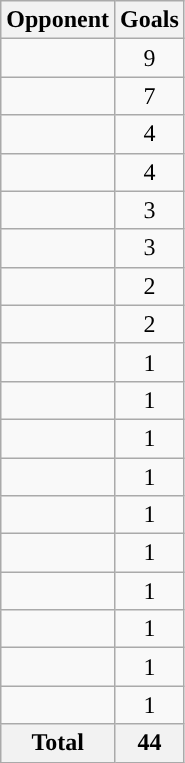<table class="wikitable sortable">
<tr>
<th scope="col">Opponent</th>
<th scope="col">Goals</th>
</tr>
<tr>
<td></td>
<td align="center">9</td>
</tr>
<tr>
<td></td>
<td align="center">7</td>
</tr>
<tr>
<td></td>
<td align="center">4</td>
</tr>
<tr>
<td></td>
<td align="center">4</td>
</tr>
<tr>
<td></td>
<td align="center">3</td>
</tr>
<tr>
<td></td>
<td align="center">3</td>
</tr>
<tr>
<td></td>
<td align="center">2</td>
</tr>
<tr>
<td></td>
<td align="center">2</td>
</tr>
<tr>
<td></td>
<td align="center">1</td>
</tr>
<tr>
<td></td>
<td align="center">1</td>
</tr>
<tr>
<td></td>
<td align="center">1</td>
</tr>
<tr>
<td></td>
<td align="center">1</td>
</tr>
<tr>
<td></td>
<td align="center">1</td>
</tr>
<tr>
<td></td>
<td align="center">1</td>
</tr>
<tr>
<td></td>
<td align="center">1</td>
</tr>
<tr>
<td></td>
<td align="center">1</td>
</tr>
<tr>
<td></td>
<td align="center">1</td>
</tr>
<tr>
<td></td>
<td align="center">1</td>
</tr>
<tr>
<th scope="row">Total</th>
<th>44</th>
</tr>
</table>
